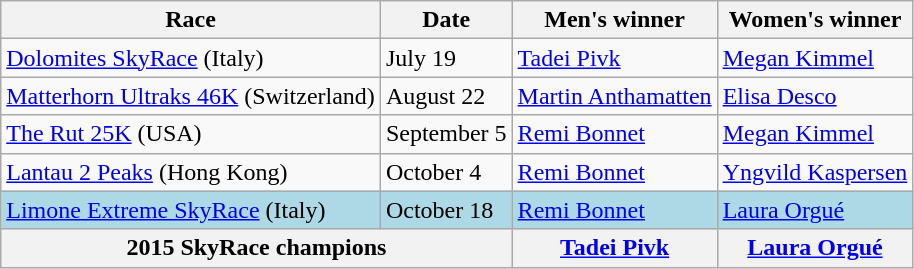<table class="wikitable" width= style="font-size:90%; text-align:center;">
<tr>
<th>Race</th>
<th>Date</th>
<th>Men's winner</th>
<th>Women's winner</th>
</tr>
<tr>
<td><a href='#'>Dolomites SkyRace</a> (Italy)</td>
<td>July 19</td>
<td><a href='#'>Tadei Pivk</a></td>
<td><a href='#'>Megan Kimmel</a></td>
</tr>
<tr>
<td><a href='#'>Matterhorn Ultraks 46K</a> (Switzerland)</td>
<td>August 22</td>
<td><a href='#'>Martin Anthamatten</a></td>
<td><a href='#'>Elisa Desco</a></td>
</tr>
<tr>
<td><a href='#'>The Rut 25K</a> (USA)</td>
<td>September 5</td>
<td><a href='#'>Remi Bonnet</a></td>
<td><a href='#'>Megan Kimmel</a></td>
</tr>
<tr>
<td><a href='#'>Lantau 2 Peaks</a> (Hong Kong)</td>
<td>October 4</td>
<td><a href='#'>Remi Bonnet</a></td>
<td><a href='#'>Yngvild Kaspersen</a></td>
</tr>
<tr bgcolor=lightblue>
<td><a href='#'>Limone Extreme SkyRace</a> (Italy)</td>
<td>October 18</td>
<td><a href='#'>Remi Bonnet</a></td>
<td><a href='#'>Laura Orgué</a></td>
</tr>
<tr>
<th colspan=2 align="center">2015 SkyRace champions</th>
<th align="center"><a href='#'>Tadei Pivk</a></th>
<th align="center"><a href='#'>Laura Orgué</a></th>
</tr>
</table>
